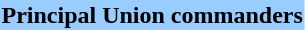<table style="align:left; margin-left:1em">
<tr>
<th bgcolor="#99ccff">Principal Union commanders</th>
</tr>
<tr>
<td></td>
</tr>
</table>
